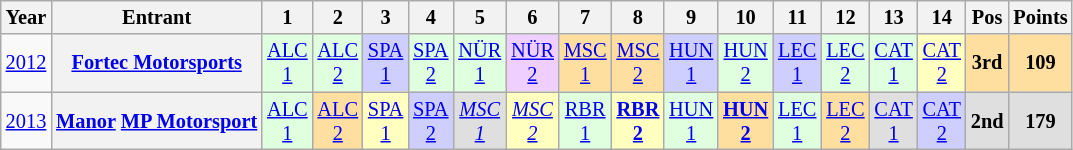<table class="wikitable" style="text-align:center; font-size:85%">
<tr>
<th>Year</th>
<th>Entrant</th>
<th>1</th>
<th>2</th>
<th>3</th>
<th>4</th>
<th>5</th>
<th>6</th>
<th>7</th>
<th>8</th>
<th>9</th>
<th>10</th>
<th>11</th>
<th>12</th>
<th>13</th>
<th>14</th>
<th>Pos</th>
<th>Points</th>
</tr>
<tr>
<td><a href='#'>2012</a></td>
<th nowrap><a href='#'>Fortec Motorsports</a></th>
<td style="background:#DFFFDF;"><a href='#'>ALC<br>1</a><br></td>
<td style="background:#DFFFDF;"><a href='#'>ALC<br>2</a><br></td>
<td style="background:#CFCFFF;"><a href='#'>SPA<br>1</a><br></td>
<td style="background:#DFFFDF;"><a href='#'>SPA<br>2</a><br></td>
<td style="background:#DFFFDF;"><a href='#'>NÜR<br>1</a><br></td>
<td style="background:#EFCFFF;"><a href='#'>NÜR<br>2</a><br></td>
<td style="background:#FFDF9F;"><a href='#'>MSC<br>1</a><br></td>
<td style="background:#FFDF9F;"><a href='#'>MSC<br>2</a><br></td>
<td style="background:#CFCFFF;"><a href='#'>HUN<br>1</a><br></td>
<td style="background:#DFFFDF;"><a href='#'>HUN<br>2</a><br></td>
<td style="background:#CFCFFF;"><a href='#'>LEC<br>1</a><br></td>
<td style="background:#DFFFDF;"><a href='#'>LEC<br>2</a><br></td>
<td style="background:#DFFFDF;"><a href='#'>CAT<br>1</a><br></td>
<td style="background:#FFFFBF;"><a href='#'>CAT<br>2</a><br></td>
<th style="background:#FFDF9F;">3rd</th>
<th style="background:#FFDF9F;">109</th>
</tr>
<tr>
<td><a href='#'>2013</a></td>
<th nowrap><a href='#'>Manor</a> <a href='#'>MP Motorsport</a></th>
<td style="background:#DFFFDF;"><a href='#'>ALC<br>1</a><br></td>
<td style="background:#FFDF9F;"><a href='#'>ALC<br>2</a><br></td>
<td style="background:#FFFFBF;"><a href='#'>SPA<br>1</a><br></td>
<td style="background:#CFCFFF;"><a href='#'>SPA<br>2</a><br></td>
<td style="background:#DFDFDF;"><em><a href='#'>MSC<br>1</a></em><br></td>
<td style="background:#FFFFBF;"><em><a href='#'>MSC<br>2</a></em><br></td>
<td style="background:#DFFFDF;"><a href='#'>RBR<br>1</a><br></td>
<td style="background:#FFFFBF;"><strong><a href='#'>RBR<br>2</a></strong><br></td>
<td style="background:#DFFFDF;"><a href='#'>HUN<br>1</a><br></td>
<td style="background:#FFDF9F;"><strong><a href='#'>HUN<br>2</a></strong><br></td>
<td style="background:#DFFFDF;"><a href='#'>LEC<br>1</a><br></td>
<td style="background:#FFDF9F;"><a href='#'>LEC<br>2</a><br></td>
<td style="background:#DFDFDF;"><a href='#'>CAT<br>1</a><br></td>
<td style="background:#CFCFFF;"><a href='#'>CAT<br>2</a><br></td>
<th style="background:#DFDFDF;">2nd</th>
<th style="background:#DFDFDF;">179</th>
</tr>
</table>
